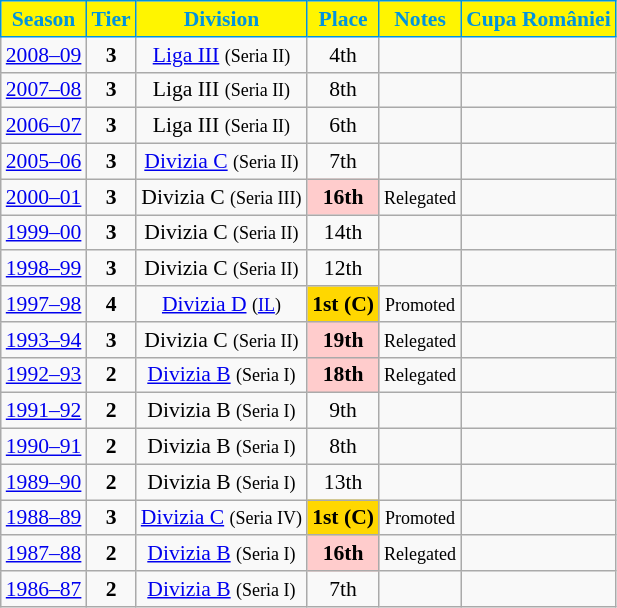<table class="wikitable" style="text-align:center; font-size:90%">
<tr>
<th style="background:#fff500;color:#0193de;border:1px solid #0193de;">Season</th>
<th style="background:#fff500;color:#0193de;border:1px solid #0193de;">Tier</th>
<th style="background:#fff500;color:#0193de;border:1px solid #0193de;">Division</th>
<th style="background:#fff500;color:#0193de;border:1px solid #0193de;">Place</th>
<th style="background:#fff500;color:#0193de;border:1px solid #0193de;">Notes</th>
<th style="background:#fff500;color:#0193de;border:1px solid #0193de;">Cupa României</th>
</tr>
<tr>
<td><a href='#'>2008–09</a></td>
<td><strong>3</strong></td>
<td><a href='#'>Liga III</a> <small>(Seria II)</small></td>
<td>4th</td>
<td></td>
<td></td>
</tr>
<tr>
<td><a href='#'>2007–08</a></td>
<td><strong>3</strong></td>
<td>Liga III <small>(Seria II)</small></td>
<td>8th</td>
<td></td>
<td></td>
</tr>
<tr>
<td><a href='#'>2006–07</a></td>
<td><strong>3</strong></td>
<td>Liga III <small>(Seria II)</small></td>
<td>6th</td>
<td></td>
<td></td>
</tr>
<tr>
<td><a href='#'>2005–06</a></td>
<td><strong>3</strong></td>
<td><a href='#'>Divizia C</a> <small>(Seria II)</small></td>
<td>7th</td>
<td></td>
<td></td>
</tr>
<tr>
<td><a href='#'>2000–01</a></td>
<td><strong>3</strong></td>
<td>Divizia C <small>(Seria III)</small></td>
<td align=center bgcolor=#FFCCCC><strong>16th</strong></td>
<td><small>Relegated</small></td>
<td></td>
</tr>
<tr>
<td><a href='#'>1999–00</a></td>
<td><strong>3</strong></td>
<td>Divizia C <small>(Seria II)</small></td>
<td>14th</td>
<td></td>
<td></td>
</tr>
<tr>
<td><a href='#'>1998–99</a></td>
<td><strong>3</strong></td>
<td>Divizia C <small>(Seria II)</small></td>
<td>12th</td>
<td></td>
<td></td>
</tr>
<tr>
<td><a href='#'>1997–98</a></td>
<td><strong>4</strong></td>
<td><a href='#'>Divizia D</a> <small>(<a href='#'>IL</a>)</small></td>
<td align=center bgcolor=gold><strong>1st</strong> <strong>(C)</strong></td>
<td><small>Promoted</small></td>
<td></td>
</tr>
<tr>
<td><a href='#'>1993–94</a></td>
<td><strong>3</strong></td>
<td>Divizia C <small>(Seria II)</small></td>
<td align=center bgcolor=#FFCCCC><strong>19th</strong></td>
<td><small>Relegated</small></td>
<td></td>
</tr>
<tr>
<td><a href='#'>1992–93</a></td>
<td><strong>2</strong></td>
<td><a href='#'>Divizia B</a> <small>(Seria I)</small></td>
<td align=center bgcolor=#FFCCCC><strong>18th</strong></td>
<td><small>Relegated</small></td>
<td></td>
</tr>
<tr>
<td><a href='#'>1991–92</a></td>
<td><strong>2</strong></td>
<td>Divizia B <small>(Seria I)</small></td>
<td>9th</td>
<td></td>
<td></td>
</tr>
<tr>
<td><a href='#'>1990–91</a></td>
<td><strong>2</strong></td>
<td>Divizia B <small>(Seria I)</small></td>
<td>8th</td>
<td></td>
<td></td>
</tr>
<tr>
<td><a href='#'>1989–90</a></td>
<td><strong>2</strong></td>
<td>Divizia B <small>(Seria I)</small></td>
<td>13th</td>
<td></td>
<td></td>
</tr>
<tr>
<td><a href='#'>1988–89</a></td>
<td><strong>3</strong></td>
<td><a href='#'>Divizia C</a> <small>(Seria IV)</small></td>
<td align=center bgcolor=gold><strong>1st</strong> <strong>(C)</strong></td>
<td><small>Promoted</small></td>
<td></td>
</tr>
<tr>
<td><a href='#'>1987–88</a></td>
<td><strong>2</strong></td>
<td><a href='#'>Divizia B</a> <small>(Seria I)</small></td>
<td align=center bgcolor=#FFCCCC><strong>16th</strong></td>
<td><small>Relegated</small></td>
<td></td>
</tr>
<tr>
<td><a href='#'>1986–87</a></td>
<td><strong>2</strong></td>
<td><a href='#'>Divizia B</a> <small>(Seria I)</small></td>
<td>7th</td>
<td></td>
<td></td>
</tr>
</table>
